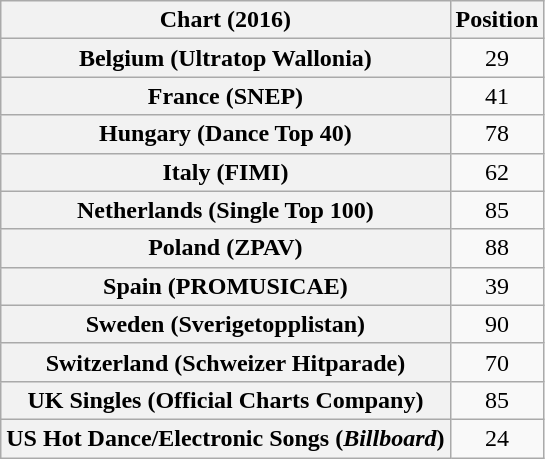<table class="wikitable sortable plainrowheaders" style="text-align:center">
<tr>
<th>Chart (2016)</th>
<th>Position</th>
</tr>
<tr>
<th scope="row">Belgium (Ultratop Wallonia)</th>
<td>29</td>
</tr>
<tr>
<th scope="row">France (SNEP)</th>
<td>41</td>
</tr>
<tr>
<th scope="row">Hungary (Dance Top 40)</th>
<td>78</td>
</tr>
<tr>
<th scope="row">Italy (FIMI)</th>
<td>62</td>
</tr>
<tr>
<th scope="row">Netherlands (Single Top 100)</th>
<td>85</td>
</tr>
<tr>
<th scope="row">Poland (ZPAV)</th>
<td>88</td>
</tr>
<tr>
<th scope="row">Spain (PROMUSICAE)</th>
<td>39</td>
</tr>
<tr>
<th scope="row">Sweden (Sverigetopplistan)</th>
<td>90</td>
</tr>
<tr>
<th scope="row">Switzerland (Schweizer Hitparade)</th>
<td>70</td>
</tr>
<tr>
<th scope="row">UK Singles (Official Charts Company)</th>
<td>85</td>
</tr>
<tr>
<th scope="row">US Hot Dance/Electronic Songs (<em>Billboard</em>)</th>
<td>24</td>
</tr>
</table>
